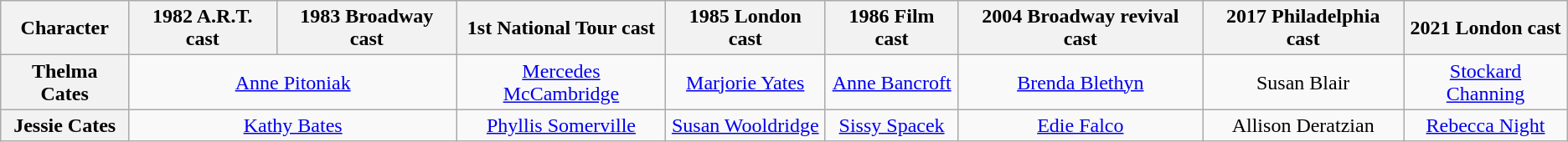<table class="wikitable" style="text-align: center">
<tr>
<th>Character</th>
<th>1982 A.R.T. cast</th>
<th>1983 Broadway cast</th>
<th>1st National Tour cast</th>
<th>1985 London cast</th>
<th>1986 Film cast</th>
<th>2004 Broadway revival cast</th>
<th>2017 Philadelphia cast</th>
<th>2021 London cast</th>
</tr>
<tr>
<th scope="row">Thelma Cates</th>
<td colspan="2"><a href='#'>Anne Pitoniak</a></td>
<td><a href='#'>Mercedes McCambridge</a></td>
<td><a href='#'>Marjorie Yates</a></td>
<td><a href='#'>Anne Bancroft</a></td>
<td><a href='#'>Brenda Blethyn</a></td>
<td>Susan Blair</td>
<td><a href='#'>Stockard Channing</a></td>
</tr>
<tr>
<th scope="row">Jessie Cates</th>
<td colspan="2"><a href='#'>Kathy Bates</a></td>
<td><a href='#'>Phyllis Somerville</a></td>
<td><a href='#'>Susan Wooldridge</a></td>
<td><a href='#'>Sissy Spacek</a></td>
<td><a href='#'>Edie Falco</a></td>
<td>Allison Deratzian</td>
<td><a href='#'>Rebecca Night</a></td>
</tr>
</table>
